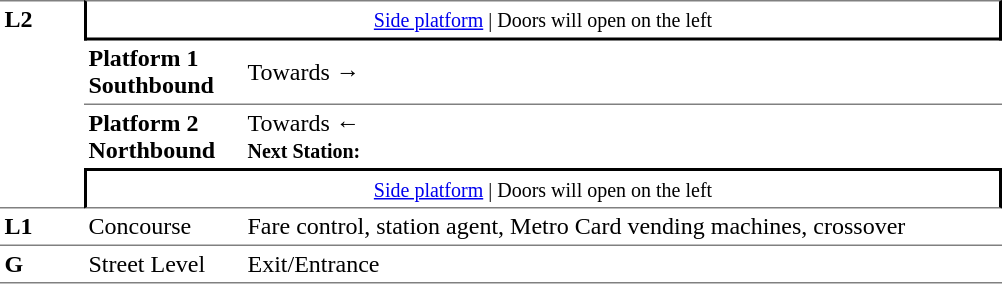<table table border=0 cellspacing=0 cellpadding=3>
<tr>
<td style="border-top:solid 1px grey;border-bottom:solid 1px grey;" width=50 rowspan=4 valign=top><strong>L2</strong></td>
<td style="border-top:solid 1px grey;border-right:solid 2px black;border-left:solid 2px black;border-bottom:solid 2px black;text-align:center;" colspan=2><small><a href='#'>Side platform</a> | Doors will open on the left </small></td>
</tr>
<tr>
<td style="border-bottom:solid 1px grey;" width=100><span><strong>Platform 1</strong><br><strong>Southbound</strong></span></td>
<td style="border-bottom:solid 1px grey;" width=500>Towards → </td>
</tr>
<tr>
<td><span><strong>Platform 2</strong><br><strong>Northbound</strong></span></td>
<td><span></span>Towards ← <br><small><strong>Next Station:</strong> </small></td>
</tr>
<tr>
<td style="border-top:solid 2px black;border-right:solid 2px black;border-left:solid 2px black;border-bottom:solid 1px grey;" colspan=2  align=center><small><a href='#'>Side platform</a> | Doors will open on the left </small></td>
</tr>
<tr>
<td valign=top><strong>L1</strong></td>
<td valign=top>Concourse</td>
<td valign=top>Fare control, station agent, Metro Card vending machines, crossover</td>
</tr>
<tr>
<td style="border-bottom:solid 1px grey;border-top:solid 1px grey;" width=50 valign=top><strong>G</strong></td>
<td style="border-top:solid 1px grey;border-bottom:solid 1px grey;" width=100 valign=top>Street Level</td>
<td style="border-top:solid 1px grey;border-bottom:solid 1px grey;" width=500 valign=top>Exit/Entrance</td>
</tr>
</table>
